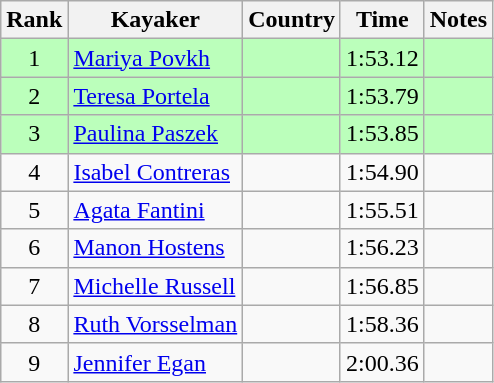<table class="wikitable" style="text-align:center">
<tr>
<th>Rank</th>
<th>Kayaker</th>
<th>Country</th>
<th>Time</th>
<th>Notes</th>
</tr>
<tr bgcolor=bbffbb>
<td>1</td>
<td align="left"><a href='#'>Mariya Povkh</a></td>
<td align="left"></td>
<td>1:53.12</td>
<td></td>
</tr>
<tr bgcolor=bbffbb>
<td>2</td>
<td align="left"><a href='#'>Teresa Portela</a></td>
<td align="left"></td>
<td>1:53.79</td>
<td></td>
</tr>
<tr bgcolor=bbffbb>
<td>3</td>
<td align="left"><a href='#'>Paulina Paszek</a></td>
<td align="left"></td>
<td>1:53.85</td>
<td></td>
</tr>
<tr>
<td>4</td>
<td align="left"><a href='#'>Isabel Contreras</a></td>
<td align="left"></td>
<td>1:54.90</td>
<td></td>
</tr>
<tr>
<td>5</td>
<td align="left"><a href='#'>Agata Fantini</a></td>
<td align="left"></td>
<td>1:55.51</td>
<td></td>
</tr>
<tr>
<td>6</td>
<td align="left"><a href='#'>Manon Hostens</a></td>
<td align="left"></td>
<td>1:56.23</td>
<td></td>
</tr>
<tr>
<td>7</td>
<td align="left"><a href='#'>Michelle Russell</a></td>
<td align="left"></td>
<td>1:56.85</td>
<td></td>
</tr>
<tr>
<td>8</td>
<td align="left"><a href='#'>Ruth Vorsselman</a></td>
<td align="left"></td>
<td>1:58.36</td>
<td></td>
</tr>
<tr>
<td>9</td>
<td align="left"><a href='#'>Jennifer Egan</a></td>
<td align="left"></td>
<td>2:00.36</td>
<td></td>
</tr>
</table>
